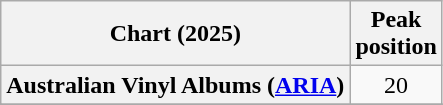<table class="wikitable sortable plainrowheaders" style="text-align:center">
<tr>
<th scope="col">Chart (2025)</th>
<th scope="col">Peak<br>position</th>
</tr>
<tr>
<th scope="row">Australian Vinyl Albums (<a href='#'>ARIA</a>)</th>
<td>20</td>
</tr>
<tr>
</tr>
<tr>
</tr>
<tr>
</tr>
<tr>
</tr>
<tr>
</tr>
<tr>
</tr>
<tr>
</tr>
</table>
